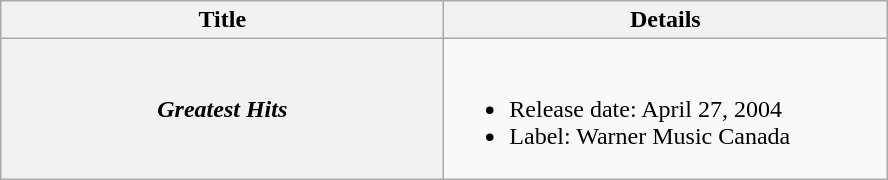<table class="wikitable plainrowheaders">
<tr>
<th style="width:18em;">Title</th>
<th style="width:18em;">Details</th>
</tr>
<tr>
<th scope="row"><em>Greatest Hits</em></th>
<td><br><ul><li>Release date: April 27, 2004</li><li>Label: Warner Music Canada</li></ul></td>
</tr>
</table>
